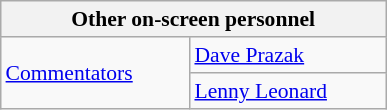<table align="right" class="wikitable" style="border:1px; font-size:90%; margin-left:1em;">
<tr>
<th colspan="2" width="250"><strong>Other on-screen personnel</strong></th>
</tr>
<tr>
<td rowspan=2><a href='#'>Commentators</a></td>
<td><a href='#'>Dave Prazak</a></td>
</tr>
<tr>
<td><a href='#'>Lenny Leonard</a></td>
</tr>
</table>
